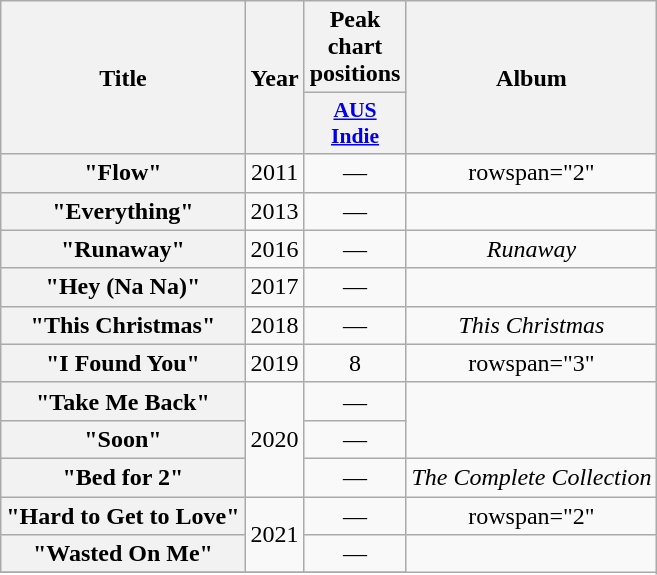<table class="wikitable plainrowheaders" style="text-align:center;">
<tr>
<th scope="col" rowspan="2">Title</th>
<th scope="col" rowspan="2">Year</th>
<th scope="col" colspan="1">Peak chart positions</th>
<th scope="col" rowspan="2">Album</th>
</tr>
<tr>
<th scope="col" style="width:3em;font-size:90%;"><a href='#'>AUS<br>Indie</a><br></th>
</tr>
<tr>
<th scope="row">"Flow"</th>
<td>2011</td>
<td>—</td>
<td>rowspan="2" </td>
</tr>
<tr>
<th scope="row">"Everything"</th>
<td>2013</td>
<td>—</td>
</tr>
<tr>
<th scope="row">"Runaway"</th>
<td>2016</td>
<td>—</td>
<td><em>Runaway</em></td>
</tr>
<tr>
<th scope="row">"Hey (Na Na)"<br></th>
<td>2017</td>
<td>—</td>
<td></td>
</tr>
<tr>
<th scope="row">"This Christmas"</th>
<td>2018</td>
<td>—</td>
<td><em>This Christmas</em></td>
</tr>
<tr>
<th scope="row">"I Found You"</th>
<td>2019</td>
<td>8</td>
<td>rowspan="3" </td>
</tr>
<tr>
<th scope="row">"Take Me Back"</th>
<td rowspan="3">2020</td>
<td>—</td>
</tr>
<tr>
<th scope="row">"Soon"</th>
<td>—</td>
</tr>
<tr>
<th scope="row">"Bed for 2"</th>
<td>—</td>
<td><em>The Complete Collection</em></td>
</tr>
<tr>
<th scope="row">"Hard to Get to Love"</th>
<td rowspan="2">2021</td>
<td>—</td>
<td>rowspan="2" </td>
</tr>
<tr>
<th scope="row">"Wasted On Me"</th>
<td>—</td>
</tr>
<tr>
</tr>
</table>
